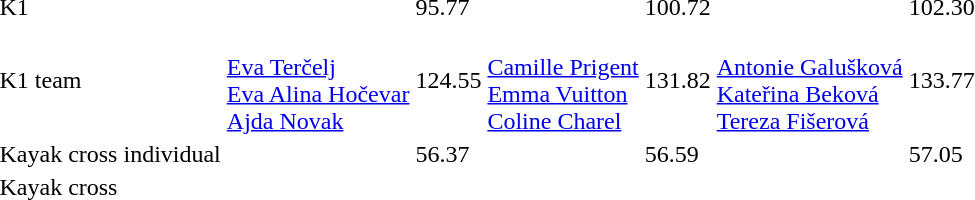<table>
<tr>
<td>K1</td>
<td></td>
<td>95.77</td>
<td></td>
<td>100.72</td>
<td></td>
<td>102.30</td>
</tr>
<tr>
<td>K1 team</td>
<td><br><a href='#'>Eva Terčelj</a><br><a href='#'>Eva Alina Hočevar</a><br><a href='#'>Ajda Novak</a></td>
<td>124.55</td>
<td><br><a href='#'>Camille Prigent</a><br><a href='#'>Emma Vuitton</a><br><a href='#'>Coline Charel</a></td>
<td>131.82</td>
<td><br><a href='#'>Antonie Galušková</a><br><a href='#'>Kateřina Beková</a><br><a href='#'>Tereza Fišerová</a></td>
<td>133.77</td>
</tr>
<tr>
<td>Kayak cross individual</td>
<td></td>
<td>56.37</td>
<td></td>
<td>56.59</td>
<td></td>
<td>57.05</td>
</tr>
<tr>
<td>Kayak cross</td>
<td colspan=2></td>
<td colspan=2></td>
<td colspan=2></td>
</tr>
</table>
